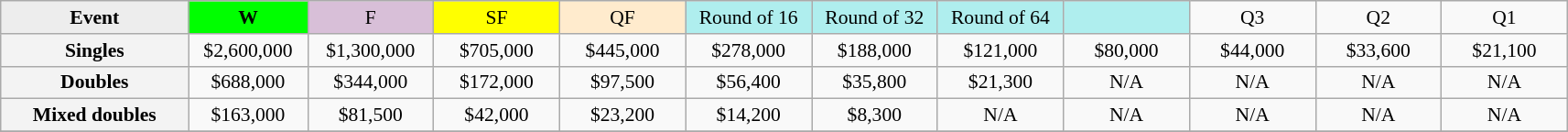<table class="wikitable" style="font-size:90%;text-align:center">
<tr>
<td style="width:130px; background:#ededed;"><strong>Event</strong></td>
<td style="width:80px; background:lime;"><strong>W</strong></td>
<td style="width:85px; background:thistle;">F</td>
<td style="width:85px; background:#ff0;">SF</td>
<td style="width:85px; background:#ffebcd;">QF</td>
<td style="width:85px; background:#afeeee;">Round of 16</td>
<td style="width:85px; background:#afeeee;">Round of 32</td>
<td style="width:85px; background:#afeeee;">Round of 64</td>
<td style="width:85px; background:#afeeee;"></td>
<td style="width:85px;">Q3</td>
<td style="width:85px;">Q2</td>
<td style="width:85px;">Q1</td>
</tr>
<tr>
<td style="background:#f3f3f3;"><strong>Singles</strong></td>
<td>$2,600,000</td>
<td>$1,300,000</td>
<td>$705,000</td>
<td>$445,000</td>
<td>$278,000</td>
<td>$188,000</td>
<td>$121,000</td>
<td>$80,000</td>
<td>$44,000</td>
<td>$33,600</td>
<td>$21,100</td>
</tr>
<tr>
<td style="background:#f3f3f3;"><strong>Doubles</strong></td>
<td>$688,000</td>
<td>$344,000</td>
<td>$172,000</td>
<td>$97,500</td>
<td>$56,400</td>
<td>$35,800</td>
<td>$21,300</td>
<td>N/A</td>
<td>N/A</td>
<td>N/A</td>
<td>N/A</td>
</tr>
<tr>
<td style="background:#f3f3f3;"><strong>Mixed doubles</strong></td>
<td>$163,000</td>
<td>$81,500</td>
<td>$42,000</td>
<td>$23,200</td>
<td>$14,200</td>
<td>$8,300</td>
<td>N/A</td>
<td>N/A</td>
<td>N/A</td>
<td>N/A</td>
<td>N/A</td>
</tr>
<tr>
</tr>
</table>
